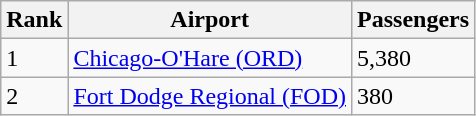<table class="wikitable">
<tr>
<th>Rank</th>
<th>Airport</th>
<th>Passengers</th>
</tr>
<tr>
<td>1</td>
<td><a href='#'>Chicago-O'Hare (ORD)</a></td>
<td>5,380</td>
</tr>
<tr>
<td>2</td>
<td><a href='#'>Fort Dodge Regional (FOD)</a></td>
<td>380</td>
</tr>
</table>
